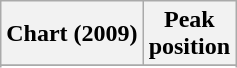<table class="wikitable sortable">
<tr>
<th>Chart (2009)</th>
<th>Peak<br>position</th>
</tr>
<tr>
</tr>
<tr>
</tr>
</table>
